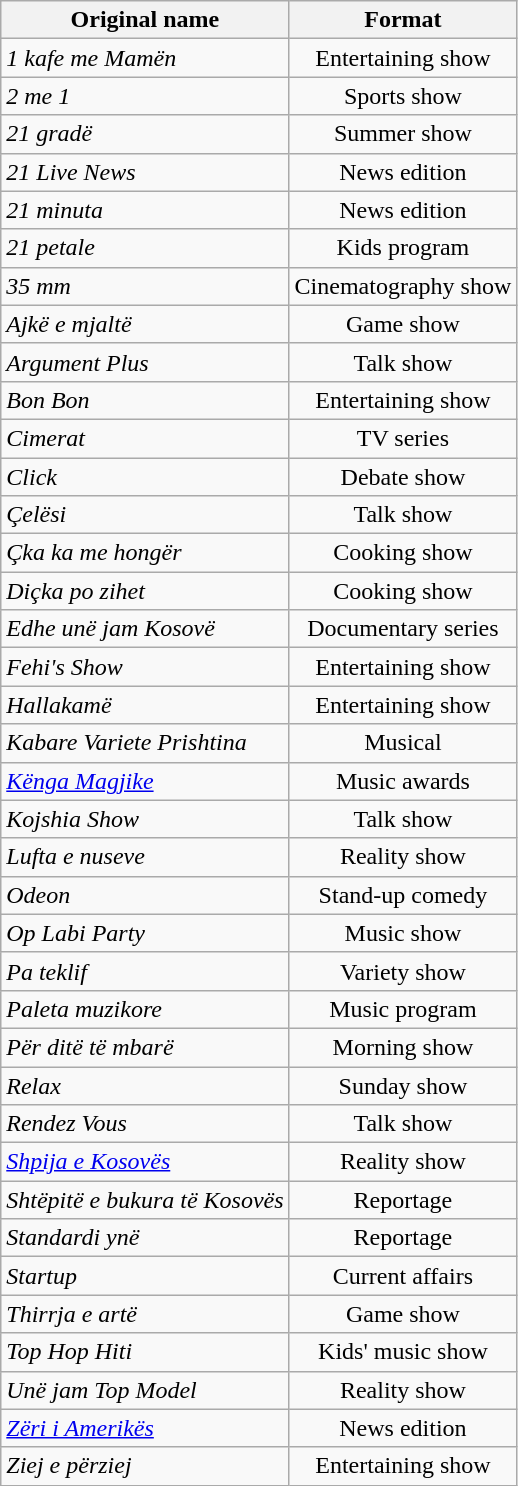<table class="wikitable">
<tr>
<th>Original name</th>
<th>Format</th>
</tr>
<tr>
<td><em>1 kafe me Mamën</em></td>
<td align=center>Entertaining show</td>
</tr>
<tr>
<td><em>2 me 1</em></td>
<td align=center>Sports show</td>
</tr>
<tr>
<td><em>21 gradë</em></td>
<td align=center>Summer show</td>
</tr>
<tr>
<td><em>21 Live News</em></td>
<td align=center>News edition</td>
</tr>
<tr>
<td><em>21 minuta</em></td>
<td align=center>News edition</td>
</tr>
<tr>
<td><em>21 petale</em></td>
<td align=center>Kids program</td>
</tr>
<tr>
<td><em>35 mm</em></td>
<td align=center>Cinematography show</td>
</tr>
<tr>
<td><em>Ajkë e mjaltë</em></td>
<td align=center>Game show</td>
</tr>
<tr>
<td><em>Argument Plus</em></td>
<td align=center>Talk show</td>
</tr>
<tr>
<td><em>Bon Bon</em></td>
<td align=center>Entertaining show</td>
</tr>
<tr>
<td><em>Cimerat</em></td>
<td align=center>TV series</td>
</tr>
<tr>
<td><em>Click</em></td>
<td align=center>Debate show</td>
</tr>
<tr>
<td><em>Çelësi</em></td>
<td align=center>Talk show</td>
</tr>
<tr>
<td><em>Çka ka me hongër</em></td>
<td align=center>Cooking show</td>
</tr>
<tr>
<td><em>Diçka po zihet</em></td>
<td align=center>Cooking show</td>
</tr>
<tr>
<td><em>Edhe unë jam Kosovë</em></td>
<td align=center>Documentary series</td>
</tr>
<tr>
<td><em>Fehi's Show</em></td>
<td align=center>Entertaining show</td>
</tr>
<tr>
<td><em>Hallakamë</em></td>
<td align=center>Entertaining show</td>
</tr>
<tr>
<td><em>Kabare Variete Prishtina</em></td>
<td align=center>Musical</td>
</tr>
<tr>
<td><em><a href='#'>Kënga Magjike</a></em></td>
<td align=center>Music awards</td>
</tr>
<tr>
<td><em>Kojshia Show</em></td>
<td align=center>Talk show</td>
</tr>
<tr>
<td><em>Lufta e nuseve</em></td>
<td align=center>Reality show</td>
</tr>
<tr>
<td><em>Odeon</em></td>
<td align=center>Stand-up comedy</td>
</tr>
<tr>
<td><em>Op Labi Party</em></td>
<td align=center>Music show</td>
</tr>
<tr>
<td><em>Pa teklif</em></td>
<td align=center>Variety show</td>
</tr>
<tr>
<td><em>Paleta muzikore</em></td>
<td align=center>Music program</td>
</tr>
<tr>
<td><em>Për ditë të mbarë</em></td>
<td align=center>Morning show</td>
</tr>
<tr>
<td><em>Relax</em></td>
<td align=center>Sunday show</td>
</tr>
<tr>
<td><em>Rendez Vous</em></td>
<td align=center>Talk show</td>
</tr>
<tr>
<td><em><a href='#'>Shpija e Kosovës</a></em></td>
<td align=center>Reality show</td>
</tr>
<tr>
<td><em>Shtëpitë e bukura të Kosovës</em></td>
<td align=center>Reportage</td>
</tr>
<tr>
<td><em>Standardi ynë</em></td>
<td align=center>Reportage</td>
</tr>
<tr>
<td><em>Startup</em></td>
<td align=center>Current affairs</td>
</tr>
<tr>
<td><em>Thirrja e artë</em></td>
<td align=center>Game show</td>
</tr>
<tr>
<td><em>Top Hop Hiti</em></td>
<td align=center>Kids' music show</td>
</tr>
<tr>
<td><em>Unë jam Top Model</em></td>
<td align=center>Reality show</td>
</tr>
<tr>
<td><em><a href='#'>Zëri i Amerikës</a></em></td>
<td align=center>News edition</td>
</tr>
<tr>
<td><em>Ziej e përziej</em></td>
<td align=center>Entertaining show</td>
</tr>
</table>
